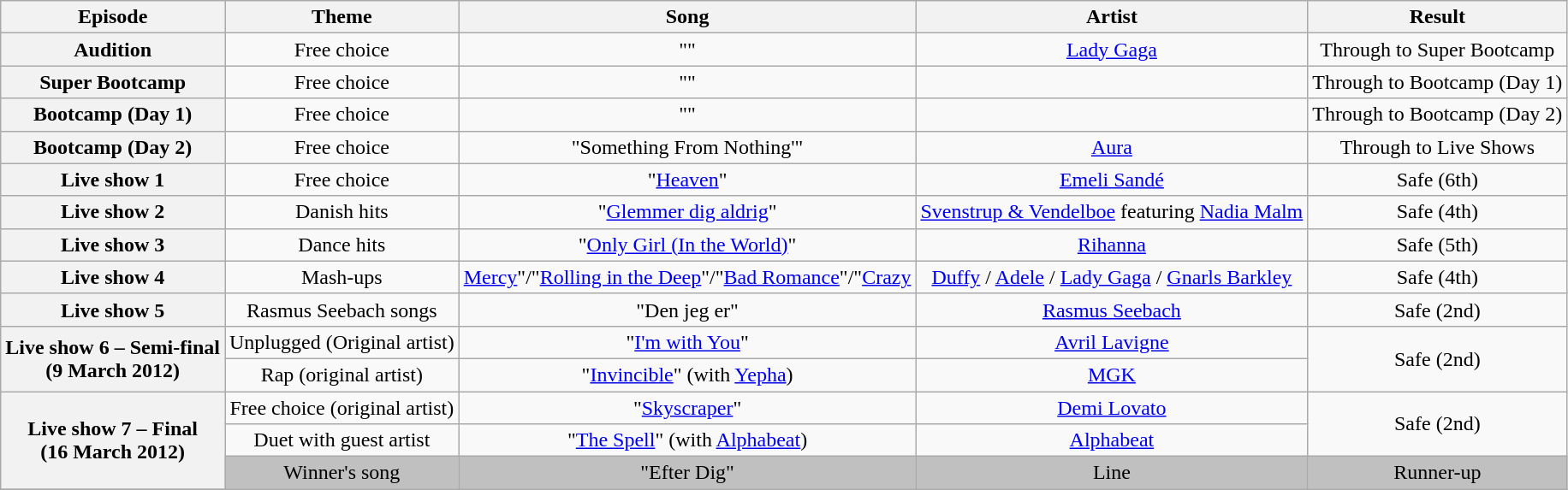<table class="wikitable" style="text-align:center;">
<tr>
<th scope="col">Episode</th>
<th scope="col">Theme</th>
<th scope="col">Song</th>
<th scope="col">Artist</th>
<th scope="col">Result</th>
</tr>
<tr>
<th scope="row">Audition</th>
<td>Free choice</td>
<td>""</td>
<td><a href='#'>Lady Gaga</a></td>
<td>Through to Super Bootcamp</td>
</tr>
<tr>
<th scope="row">Super Bootcamp</th>
<td>Free choice</td>
<td>""</td>
<td></td>
<td>Through to Bootcamp (Day 1)</td>
</tr>
<tr>
<th scope="row">Bootcamp (Day 1)</th>
<td>Free choice</td>
<td>""</td>
<td></td>
<td>Through to Bootcamp (Day 2)</td>
</tr>
<tr>
<th scope="row">Bootcamp (Day 2)</th>
<td>Free choice</td>
<td>"Something From Nothing'"</td>
<td><a href='#'>Aura</a></td>
<td>Through to Live Shows</td>
</tr>
<tr>
<th scope="row">Live show 1</th>
<td>Free choice</td>
<td>"<a href='#'>Heaven</a>"</td>
<td><a href='#'>Emeli Sandé</a></td>
<td>Safe (6th)</td>
</tr>
<tr>
<th scope="row">Live show 2</th>
<td>Danish hits</td>
<td>"<a href='#'>Glemmer dig aldrig</a>"</td>
<td><a href='#'>Svenstrup & Vendelboe</a> featuring <a href='#'>Nadia Malm</a></td>
<td>Safe (4th)</td>
</tr>
<tr>
<th scope="row">Live show 3</th>
<td>Dance hits</td>
<td>"<a href='#'>Only Girl (In the World)</a>"</td>
<td><a href='#'>Rihanna</a></td>
<td>Safe (5th)</td>
</tr>
<tr>
<th scope="row">Live show 4</th>
<td>Mash-ups</td>
<td><a href='#'>Mercy</a>"/"<a href='#'>Rolling in the Deep</a>"/"<a href='#'>Bad Romance</a>"/"<a href='#'>Crazy</a></td>
<td><a href='#'>Duffy</a> / <a href='#'>Adele</a> / <a href='#'>Lady Gaga</a> / <a href='#'>Gnarls Barkley</a></td>
<td>Safe (4th)</td>
</tr>
<tr>
<th scope="row">Live show 5</th>
<td>Rasmus Seebach songs</td>
<td>"Den jeg er"</td>
<td><a href='#'>Rasmus Seebach</a></td>
<td>Safe (2nd)</td>
</tr>
<tr>
<th scope="row" rowspan="2">Live show 6 – Semi-final<br>(9 March 2012)</th>
<td>Unplugged (Original artist)</td>
<td>"<a href='#'>I'm with You</a>"</td>
<td><a href='#'>Avril Lavigne</a></td>
<td rowspan="2">Safe (2nd)</td>
</tr>
<tr>
<td>Rap (original artist)</td>
<td>"<a href='#'>Invincible</a>" (with <a href='#'>Yepha</a>)</td>
<td><a href='#'>MGK</a></td>
</tr>
<tr>
<th scope="row" rowspan="3">Live show 7 – Final<br>(16 March 2012)</th>
<td>Free choice (original artist)</td>
<td>"<a href='#'>Skyscraper</a>"</td>
<td><a href='#'>Demi Lovato</a></td>
<td rowspan="2">Safe (2nd)</td>
</tr>
<tr>
<td>Duet with guest artist</td>
<td>"<a href='#'>The Spell</a>" (with <a href='#'>Alphabeat</a>)</td>
<td><a href='#'>Alphabeat</a></td>
</tr>
<tr bgcolor=Silver>
<td>Winner's song</td>
<td>"Efter Dig"</td>
<td>Line</td>
<td>Runner-up</td>
</tr>
<tr>
</tr>
</table>
